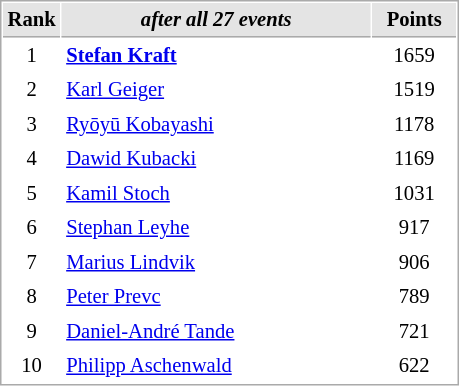<table cellspacing="1" cellpadding="3" style="border:1px solid #AAAAAA;font-size:86%">
<tr style="background-color: #E4E4E4;">
<th style="border-bottom:1px solid #AAAAAA; width: 10px;">Rank</th>
<th style="border-bottom:1px solid #AAAAAA; width: 200px;"><em>after all 27 events </em></th>
<th style="border-bottom:1px solid #AAAAAA; width: 50px;">Points</th>
</tr>
<tr>
<td align=center>1</td>
<td> <strong><a href='#'>Stefan Kraft</a></strong></td>
<td align=center>1659</td>
</tr>
<tr>
<td align=center>2</td>
<td> <a href='#'>Karl Geiger</a></td>
<td align=center>1519</td>
</tr>
<tr>
<td align=center>3</td>
<td> <a href='#'>Ryōyū Kobayashi</a></td>
<td align=center>1178</td>
</tr>
<tr>
<td align=center>4</td>
<td> <a href='#'>Dawid Kubacki</a></td>
<td align=center>1169</td>
</tr>
<tr>
<td align=center>5</td>
<td> <a href='#'>Kamil Stoch</a></td>
<td align=center>1031</td>
</tr>
<tr>
<td align=center>6</td>
<td> <a href='#'>Stephan Leyhe</a></td>
<td align=center>917</td>
</tr>
<tr>
<td align=center>7</td>
<td> <a href='#'>Marius Lindvik</a></td>
<td align=center>906</td>
</tr>
<tr>
<td align=center>8</td>
<td> <a href='#'>Peter Prevc</a></td>
<td align=center>789</td>
</tr>
<tr>
<td align=center>9</td>
<td> <a href='#'>Daniel-André Tande</a></td>
<td align=center>721</td>
</tr>
<tr>
<td align=center>10</td>
<td> <a href='#'>Philipp Aschenwald</a></td>
<td align=center>622</td>
</tr>
</table>
